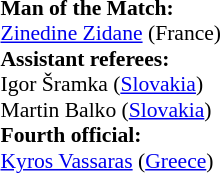<table style="width:100%; font-size:90%;">
<tr>
<td><br><strong>Man of the Match:</strong>
<br><a href='#'>Zinedine Zidane</a> (France)<br><strong>Assistant referees:</strong>
<br>Igor Šramka (<a href='#'>Slovakia</a>)
<br>Martin Balko (<a href='#'>Slovakia</a>)
<br><strong>Fourth official:</strong>
<br><a href='#'>Kyros Vassaras</a> (<a href='#'>Greece</a>)</td>
</tr>
</table>
